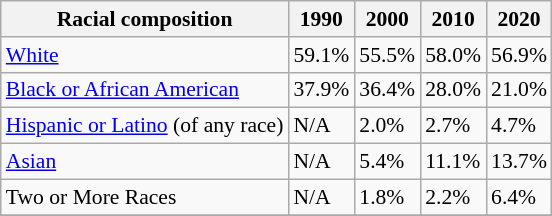<table class="wikitable sortable collapsible" style="font-size: 90%;">
<tr>
<th>Racial composition</th>
<th>1990</th>
<th>2000</th>
<th>2010</th>
<th>2020</th>
</tr>
<tr>
<td><a href='#'>White</a></td>
<td>59.1%</td>
<td>55.5%</td>
<td>58.0%</td>
<td>56.9%</td>
</tr>
<tr>
<td><a href='#'>Black or African American</a></td>
<td>37.9%</td>
<td>36.4%</td>
<td>28.0%</td>
<td>21.0%</td>
</tr>
<tr>
<td><a href='#'>Hispanic or Latino</a> (of any race)</td>
<td>N/A</td>
<td>2.0%</td>
<td>2.7%</td>
<td>4.7%</td>
</tr>
<tr>
<td><a href='#'>Asian</a></td>
<td>N/A</td>
<td>5.4%</td>
<td>11.1%</td>
<td>13.7%</td>
</tr>
<tr>
<td>Two or More Races</td>
<td>N/A</td>
<td>1.8%</td>
<td>2.2%</td>
<td>6.4%</td>
</tr>
<tr>
</tr>
</table>
